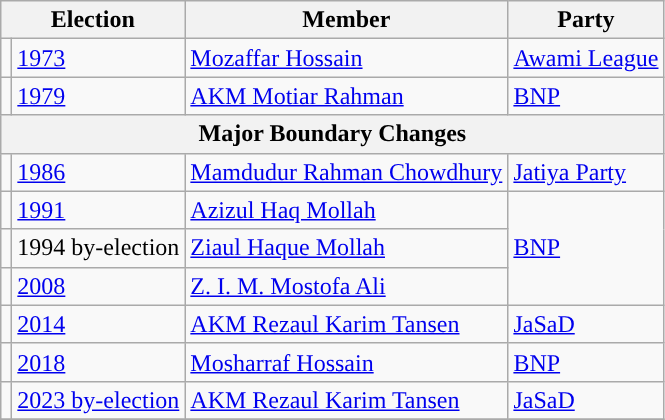<table class="wikitable">
<tr>
<th colspan="2">Election</th>
<th>Member</th>
<th>Party</th>
</tr>
<tr>
<td style="background-color:"></td>
<td><a href='#'>1973</a></td>
<td><a href='#'>Mozaffar Hossain</a></td>
<td><a href='#'>Awami League</a></td>
</tr>
<tr>
<td style="background-color:"></td>
<td><a href='#'>1979</a></td>
<td><a href='#'>AKM Motiar Rahman</a></td>
<td><a href='#'>BNP</a></td>
</tr>
<tr>
<th colspan="4">Major Boundary Changes</th>
</tr>
<tr>
<td style="background-color:"></td>
<td><a href='#'>1986</a></td>
<td><a href='#'>Mamdudur Rahman Chowdhury</a></td>
<td><a href='#'>Jatiya Party</a></td>
</tr>
<tr>
<td style="background-color:"></td>
<td><a href='#'>1991</a></td>
<td><a href='#'>Azizul Haq Mollah</a></td>
<td rowspan="3"><a href='#'>BNP</a></td>
</tr>
<tr>
<td style="background-color:"></td>
<td>1994 by-election</td>
<td><a href='#'>Ziaul Haque Mollah</a></td>
</tr>
<tr>
<td style="background-color:"></td>
<td><a href='#'>2008</a></td>
<td><a href='#'>Z. I. M. Mostofa Ali</a></td>
</tr>
<tr>
<td style="background-color:"></td>
<td><a href='#'>2014</a></td>
<td><a href='#'>AKM Rezaul Karim Tansen</a></td>
<td><a href='#'>JaSaD</a></td>
</tr>
<tr>
<td style="background-color:"></td>
<td><a href='#'>2018</a></td>
<td><a href='#'>Mosharraf Hossain</a></td>
<td><a href='#'>BNP</a></td>
</tr>
<tr>
<td style="background-color:"></td>
<td><a href='#'>2023 by-election</a></td>
<td><a href='#'>AKM Rezaul Karim Tansen</a></td>
<td><a href='#'>JaSaD</a></td>
</tr>
<tr>
</tr>
</table>
